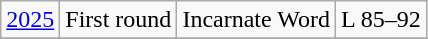<table class="wikitable">
<tr align="center">
<td><a href='#'>2025</a></td>
<td>First round</td>
<td>Incarnate Word</td>
<td>L 85–92</td>
</tr>
<tr>
</tr>
</table>
